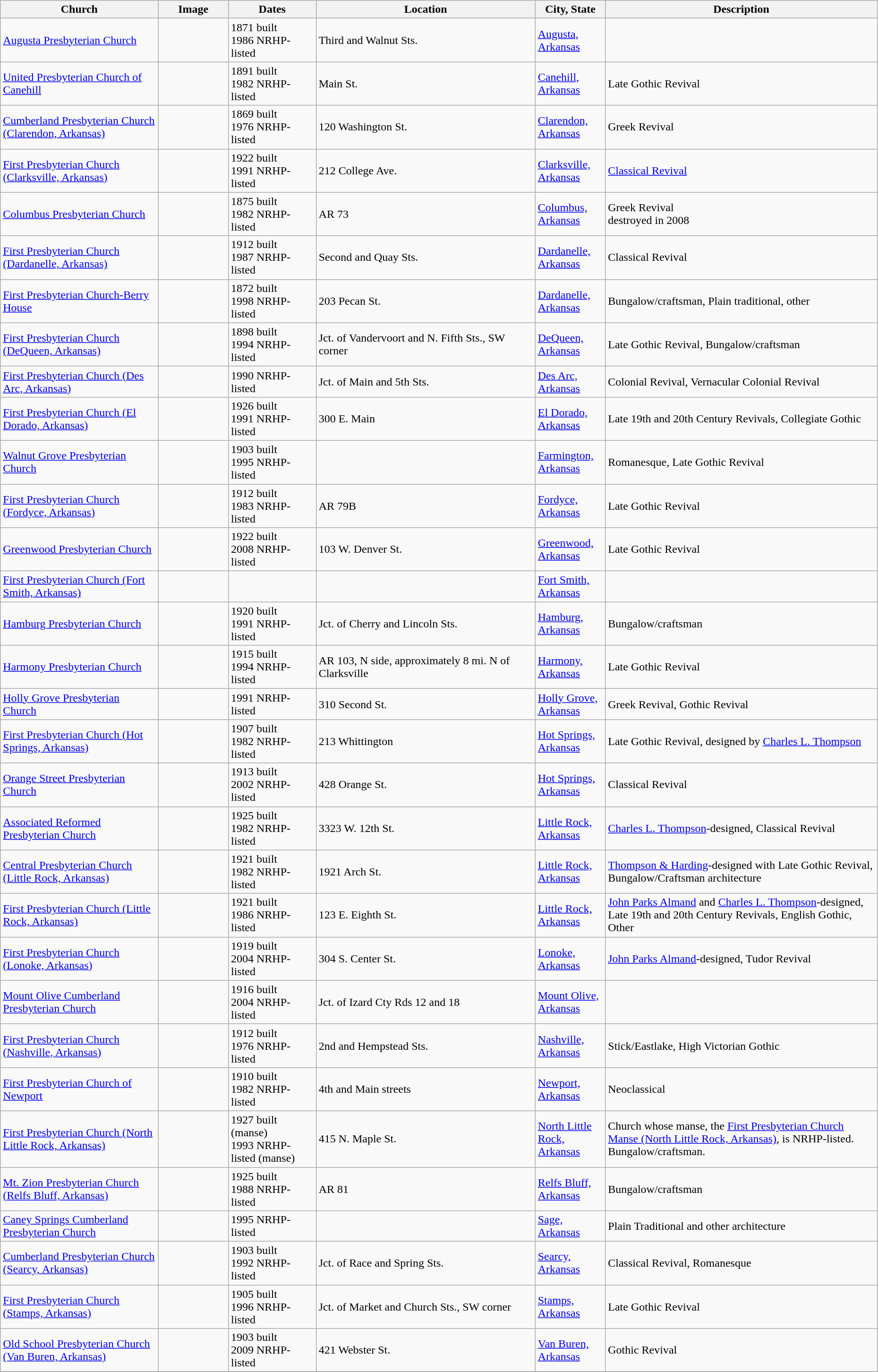<table class="wikitable sortable" style="width:98%">
<tr>
<th width = 18%><strong>Church</strong></th>
<th width = 8% class="unsortable"><strong>Image</strong></th>
<th width = 10%><strong>Dates</strong></th>
<th width = 25%><strong>Location</strong></th>
<th width = 8%><strong>City, State</strong></th>
<th class="unsortable"><strong>Description</strong></th>
</tr>
<tr>
<td><a href='#'>Augusta Presbyterian Church</a></td>
<td></td>
<td>1871 built<br>1986 NRHP-listed</td>
<td>Third and Walnut Sts.<br><small></small></td>
<td><a href='#'>Augusta, Arkansas</a></td>
<td></td>
</tr>
<tr>
<td><a href='#'>United Presbyterian Church of Canehill</a></td>
<td></td>
<td>1891 built<br>1982 NRHP-listed</td>
<td>Main St.<br><small></small></td>
<td><a href='#'>Canehill, Arkansas</a></td>
<td>Late Gothic Revival</td>
</tr>
<tr>
<td><a href='#'>Cumberland Presbyterian Church (Clarendon, Arkansas)</a></td>
<td></td>
<td>1869 built<br>1976 NRHP-listed</td>
<td>120 Washington St.<br><small></small></td>
<td><a href='#'>Clarendon, Arkansas</a></td>
<td>Greek Revival</td>
</tr>
<tr>
<td><a href='#'>First Presbyterian Church (Clarksville, Arkansas)</a></td>
<td></td>
<td>1922 built<br>1991 NRHP-listed</td>
<td>212 College Ave.<br><small></small></td>
<td><a href='#'>Clarksville, Arkansas</a></td>
<td><a href='#'>Classical Revival</a></td>
</tr>
<tr>
<td><a href='#'>Columbus Presbyterian Church</a></td>
<td></td>
<td>1875 built<br>1982 NRHP-listed</td>
<td>AR 73<br><small></small></td>
<td><a href='#'>Columbus, Arkansas</a></td>
<td>Greek Revival <br>destroyed in 2008</td>
</tr>
<tr>
<td><a href='#'>First Presbyterian Church (Dardanelle, Arkansas)</a></td>
<td></td>
<td>1912 built<br>1987 NRHP-listed</td>
<td>Second and Quay Sts.<br><small></small></td>
<td><a href='#'>Dardanelle, Arkansas</a></td>
<td>Classical Revival</td>
</tr>
<tr>
<td><a href='#'>First Presbyterian Church-Berry House</a></td>
<td></td>
<td>1872 built<br>1998 NRHP-listed</td>
<td>203 Pecan St.<br><small></small></td>
<td><a href='#'>Dardanelle, Arkansas</a></td>
<td>Bungalow/craftsman, Plain traditional, other</td>
</tr>
<tr>
<td><a href='#'>First Presbyterian Church (DeQueen, Arkansas)</a></td>
<td></td>
<td>1898 built<br>1994 NRHP-listed</td>
<td>Jct. of Vandervoort and N. Fifth Sts., SW corner<br><small></small></td>
<td><a href='#'>DeQueen, Arkansas</a></td>
<td>Late Gothic Revival, Bungalow/craftsman</td>
</tr>
<tr>
<td><a href='#'>First Presbyterian Church (Des Arc, Arkansas)</a></td>
<td></td>
<td>1990 NRHP-listed</td>
<td>Jct. of Main and 5th Sts.<br><small></small></td>
<td><a href='#'>Des Arc, Arkansas</a></td>
<td>Colonial Revival, Vernacular Colonial Revival</td>
</tr>
<tr>
<td><a href='#'>First Presbyterian Church (El Dorado, Arkansas)</a></td>
<td></td>
<td>1926 built<br>1991 NRHP-listed</td>
<td>300 E. Main<br><small></small></td>
<td><a href='#'>El Dorado, Arkansas</a></td>
<td>Late 19th and 20th Century Revivals, Collegiate Gothic</td>
</tr>
<tr>
<td><a href='#'>Walnut Grove Presbyterian Church</a></td>
<td></td>
<td>1903 built<br>1995 NRHP-listed</td>
<td><small></small></td>
<td><a href='#'>Farmington, Arkansas</a></td>
<td>Romanesque, Late Gothic Revival</td>
</tr>
<tr>
<td><a href='#'>First Presbyterian Church (Fordyce, Arkansas)</a></td>
<td></td>
<td>1912 built<br>1983 NRHP-listed</td>
<td>AR 79B<br><small></small></td>
<td><a href='#'>Fordyce, Arkansas</a></td>
<td>Late Gothic Revival</td>
</tr>
<tr>
<td><a href='#'>Greenwood Presbyterian Church</a></td>
<td></td>
<td>1922 built<br>2008 NRHP-listed</td>
<td>103 W. Denver St.<br><small></small></td>
<td><a href='#'>Greenwood, Arkansas</a></td>
<td>Late Gothic Revival</td>
</tr>
<tr>
<td><a href='#'>First Presbyterian Church (Fort Smith, Arkansas)</a></td>
<td></td>
<td></td>
<td></td>
<td><a href='#'>Fort Smith, Arkansas</a></td>
<td></td>
</tr>
<tr>
<td><a href='#'>Hamburg Presbyterian Church</a></td>
<td></td>
<td>1920 built<br>1991 NRHP-listed</td>
<td>Jct. of Cherry and Lincoln Sts.<br><small></small></td>
<td><a href='#'>Hamburg, Arkansas</a></td>
<td>Bungalow/craftsman</td>
</tr>
<tr>
<td><a href='#'>Harmony Presbyterian Church</a></td>
<td></td>
<td>1915 built<br>1994 NRHP-listed</td>
<td>AR 103, N side, approximately 8 mi. N of Clarksville<br><small></small></td>
<td><a href='#'>Harmony, Arkansas</a></td>
<td>Late Gothic Revival</td>
</tr>
<tr>
<td><a href='#'>Holly Grove Presbyterian Church</a></td>
<td></td>
<td>1991 NRHP-listed</td>
<td>310 Second St.<br><small></small></td>
<td><a href='#'>Holly Grove, Arkansas</a></td>
<td>Greek Revival, Gothic Revival</td>
</tr>
<tr>
<td><a href='#'>First Presbyterian Church (Hot Springs, Arkansas)</a></td>
<td></td>
<td>1907 built<br>1982 NRHP-listed</td>
<td>213 Whittington<br><small></small></td>
<td><a href='#'>Hot Springs, Arkansas</a></td>
<td>Late Gothic Revival, designed by <a href='#'>Charles L. Thompson</a></td>
</tr>
<tr>
<td><a href='#'>Orange Street Presbyterian Church</a></td>
<td></td>
<td>1913 built<br>2002 NRHP-listed</td>
<td>428 Orange St.<br><small></small></td>
<td><a href='#'>Hot Springs, Arkansas</a></td>
<td>Classical Revival</td>
</tr>
<tr>
<td><a href='#'>Associated Reformed Presbyterian Church</a></td>
<td></td>
<td>1925 built<br>1982 NRHP-listed</td>
<td>3323 W. 12th St.<br><small></small></td>
<td><a href='#'>Little Rock, Arkansas</a></td>
<td><a href='#'>Charles L. Thompson</a>-designed, Classical Revival</td>
</tr>
<tr>
<td><a href='#'>Central Presbyterian Church (Little Rock, Arkansas)</a></td>
<td></td>
<td>1921 built<br>1982 NRHP-listed</td>
<td>1921 Arch St.<br><small></small></td>
<td><a href='#'>Little Rock, Arkansas</a></td>
<td><a href='#'>Thompson & Harding</a>-designed with Late Gothic Revival, Bungalow/Craftsman architecture</td>
</tr>
<tr>
<td><a href='#'>First Presbyterian Church (Little Rock, Arkansas)</a></td>
<td></td>
<td>1921 built<br>1986 NRHP-listed</td>
<td>123 E. Eighth St.<br><small></small></td>
<td><a href='#'>Little Rock, Arkansas</a></td>
<td><a href='#'>John Parks Almand</a> and <a href='#'>Charles L. Thompson</a>-designed, Late 19th and 20th Century Revivals, English Gothic, Other</td>
</tr>
<tr>
<td><a href='#'>First Presbyterian Church (Lonoke, Arkansas)</a></td>
<td></td>
<td>1919 built<br>2004 NRHP-listed</td>
<td>304 S. Center St.<br><small></small></td>
<td><a href='#'>Lonoke, Arkansas</a></td>
<td><a href='#'>John Parks Almand</a>-designed, Tudor Revival</td>
</tr>
<tr>
<td><a href='#'>Mount Olive Cumberland Presbyterian Church</a></td>
<td></td>
<td>1916 built<br>2004 NRHP-listed</td>
<td>Jct. of Izard Cty Rds 12 and 18<br><small></small></td>
<td><a href='#'>Mount Olive, Arkansas</a></td>
<td></td>
</tr>
<tr>
<td><a href='#'>First Presbyterian Church (Nashville, Arkansas)</a></td>
<td></td>
<td>1912 built<br>1976 NRHP-listed</td>
<td>2nd and Hempstead Sts.<br><small></small></td>
<td><a href='#'>Nashville, Arkansas</a></td>
<td>Stick/Eastlake, High Victorian Gothic</td>
</tr>
<tr>
<td><a href='#'>First Presbyterian Church of Newport</a></td>
<td></td>
<td>1910 built<br>1982 NRHP-listed</td>
<td>4th and Main streets<br><small></small></td>
<td><a href='#'>Newport, Arkansas</a></td>
<td>Neoclassical</td>
</tr>
<tr>
<td><a href='#'>First Presbyterian Church (North Little Rock, Arkansas)</a></td>
<td></td>
<td>1927 built (manse)<br>1993 NRHP-listed (manse)</td>
<td>415 N. Maple St.<br><small></small></td>
<td><a href='#'>North Little Rock, Arkansas</a></td>
<td>Church whose manse, the <a href='#'>First Presbyterian Church Manse (North Little Rock, Arkansas)</a>, is NRHP-listed. Bungalow/craftsman.</td>
</tr>
<tr>
<td><a href='#'>Mt. Zion Presbyterian Church (Relfs Bluff, Arkansas)</a></td>
<td></td>
<td>1925 built<br>1988 NRHP-listed</td>
<td>AR 81<br><small></small></td>
<td><a href='#'>Relfs Bluff, Arkansas</a></td>
<td>Bungalow/craftsman</td>
</tr>
<tr>
<td><a href='#'>Caney Springs Cumberland Presbyterian Church</a></td>
<td></td>
<td>1995 NRHP-listed</td>
<td><small></small></td>
<td><a href='#'>Sage, Arkansas</a></td>
<td>Plain Traditional and other architecture</td>
</tr>
<tr>
<td><a href='#'>Cumberland Presbyterian Church (Searcy, Arkansas)</a></td>
<td></td>
<td>1903 built<br>1992 NRHP-listed</td>
<td>Jct. of Race and Spring Sts.<br><small></small></td>
<td><a href='#'>Searcy, Arkansas</a></td>
<td>Classical Revival, Romanesque</td>
</tr>
<tr>
<td><a href='#'>First Presbyterian Church (Stamps, Arkansas)</a></td>
<td></td>
<td>1905 built<br>1996 NRHP-listed</td>
<td>Jct. of Market and Church Sts., SW corner<br><small></small></td>
<td><a href='#'>Stamps, Arkansas</a></td>
<td>Late Gothic Revival</td>
</tr>
<tr>
<td><a href='#'>Old School Presbyterian Church (Van Buren, Arkansas)</a></td>
<td></td>
<td>1903 built<br>2009 NRHP-listed</td>
<td>421 Webster St.<br><small></small></td>
<td><a href='#'>Van Buren, Arkansas</a></td>
<td>Gothic Revival</td>
</tr>
<tr>
</tr>
</table>
